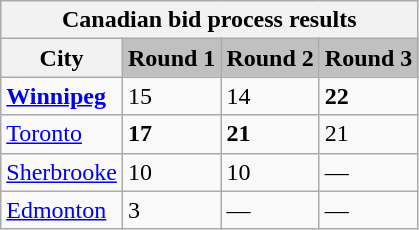<table class="wikitable">
<tr>
<th colspan="7">Canadian bid process results</th>
</tr>
<tr>
<th>City</th>
<td bgcolor="silver"><strong>Round 1</strong></td>
<td bgcolor="silver"><strong>Round 2</strong></td>
<td bgcolor="silver"><strong>Round 3</strong></td>
</tr>
<tr>
<td><strong><a href='#'>Winnipeg</a></strong></td>
<td>15</td>
<td>14</td>
<td><strong>22</strong></td>
</tr>
<tr>
<td><a href='#'>Toronto</a></td>
<td><strong>17</strong></td>
<td><strong>21</strong></td>
<td>21</td>
</tr>
<tr>
<td><a href='#'>Sherbrooke</a></td>
<td>10</td>
<td>10</td>
<td>—</td>
</tr>
<tr>
<td><a href='#'>Edmonton</a></td>
<td>3</td>
<td>—</td>
<td>—</td>
</tr>
</table>
